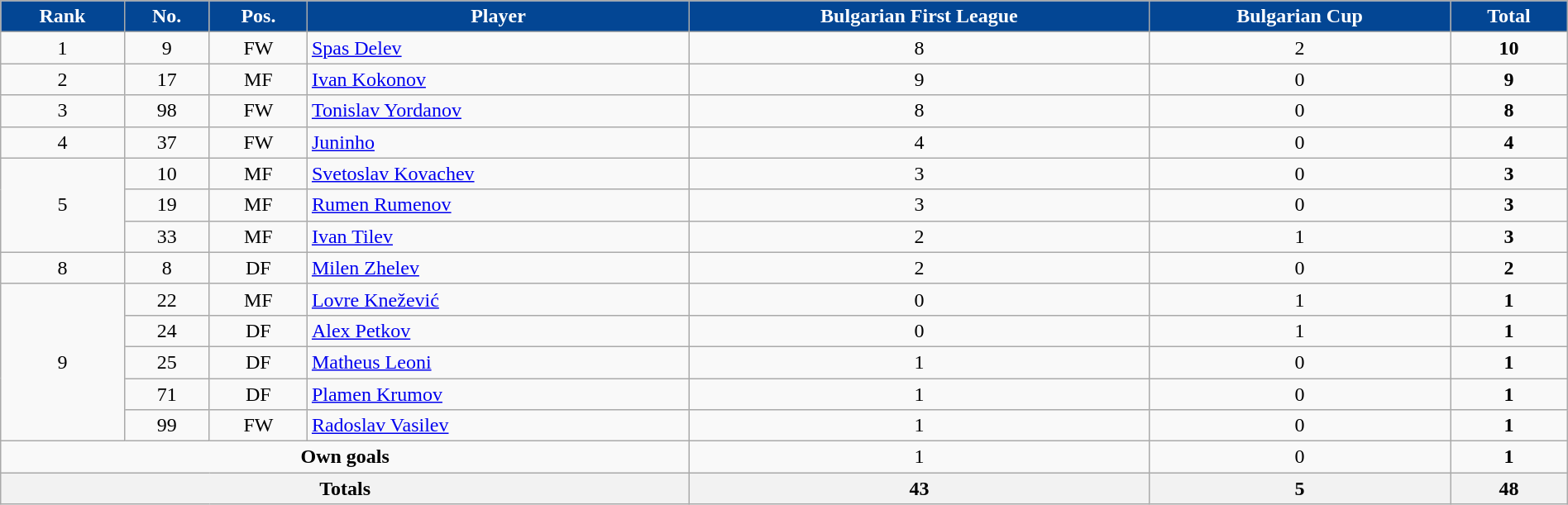<table class="wikitable sortable" style="text-align:center;width:100%;">
<tr>
<th style=background-color:#034694;color:#FFFFFF>Rank</th>
<th style=background-color:#034694;color:#FFFFFF>No.</th>
<th style=background-color:#034694;color:#FFFFFF>Pos.</th>
<th style=background-color:#034694;color:#FFFFFF>Player</th>
<th style=background-color:#034694;color:#FFFFFF>Bulgarian First League</th>
<th style=background-color:#034694;color:#FFFFFF>Bulgarian Cup</th>
<th style=background-color:#034694;color:#FFFFFF>Total</th>
</tr>
<tr>
<td>1</td>
<td>9</td>
<td>FW</td>
<td align=left> <a href='#'>Spas Delev</a></td>
<td>8</td>
<td>2</td>
<td><strong>10</strong></td>
</tr>
<tr>
<td>2</td>
<td>17</td>
<td>MF</td>
<td align=left> <a href='#'>Ivan Kokonov</a></td>
<td>9</td>
<td>0</td>
<td><strong>9</strong></td>
</tr>
<tr>
<td>3</td>
<td>98</td>
<td>FW</td>
<td align=left> <a href='#'>Tonislav Yordanov</a></td>
<td>8</td>
<td>0</td>
<td><strong>8</strong></td>
</tr>
<tr>
<td>4</td>
<td>37</td>
<td>FW</td>
<td align=left> <a href='#'>Juninho</a></td>
<td>4</td>
<td>0</td>
<td><strong>4</strong></td>
</tr>
<tr>
<td rowspan="3">5</td>
<td>10</td>
<td>MF</td>
<td align=left> <a href='#'>Svetoslav Kovachev</a></td>
<td>3</td>
<td>0</td>
<td><strong>3</strong></td>
</tr>
<tr>
<td>19</td>
<td>MF</td>
<td align=left> <a href='#'>Rumen Rumenov</a></td>
<td>3</td>
<td>0</td>
<td><strong>3</strong></td>
</tr>
<tr>
<td>33</td>
<td>MF</td>
<td align=left> <a href='#'>Ivan Tilev</a></td>
<td>2</td>
<td>1</td>
<td><strong>3</strong></td>
</tr>
<tr>
<td>8</td>
<td>8</td>
<td>DF</td>
<td align=left> <a href='#'>Milen Zhelev</a></td>
<td>2</td>
<td>0</td>
<td><strong>2</strong></td>
</tr>
<tr>
<td rowspan="5">9</td>
<td>22</td>
<td>MF</td>
<td align=left> <a href='#'>Lovre Knežević</a></td>
<td>0</td>
<td>1</td>
<td><strong>1</strong></td>
</tr>
<tr>
<td>24</td>
<td>DF</td>
<td align=left> <a href='#'>Alex Petkov</a></td>
<td>0</td>
<td>1</td>
<td><strong>1</strong></td>
</tr>
<tr>
<td>25</td>
<td>DF</td>
<td align=left> <a href='#'>Matheus Leoni</a></td>
<td>1</td>
<td>0</td>
<td><strong>1</strong></td>
</tr>
<tr>
<td>71</td>
<td>DF</td>
<td align=left> <a href='#'>Plamen Krumov</a></td>
<td>1</td>
<td>0</td>
<td><strong>1</strong></td>
</tr>
<tr>
<td>99</td>
<td>FW</td>
<td align=left> <a href='#'>Radoslav Vasilev</a></td>
<td>1</td>
<td>0</td>
<td><strong>1</strong></td>
</tr>
<tr>
<td colspan="4"><strong>Own goals</strong></td>
<td>1</td>
<td>0</td>
<td><strong>1</strong></td>
</tr>
<tr>
<th colspan=4><strong>Totals</strong></th>
<th><strong>43</strong></th>
<th><strong>5</strong></th>
<th><strong>48</strong></th>
</tr>
</table>
